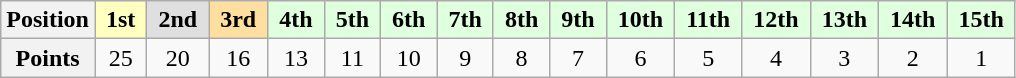<table class="wikitable" style=" text-align:center">
<tr>
<th>Position</th>
<td style="background:#ffffbf;"> <strong>1st</strong> </td>
<td style="background:#dfdfdf;"> <strong>2nd</strong> </td>
<td style="background:#ffdf9f;"> <strong>3rd</strong> </td>
<td style="background:#dfffdf;"> <strong>4th</strong> </td>
<td style="background:#dfffdf;"> <strong>5th</strong> </td>
<td style="background:#dfffdf;"> <strong>6th</strong> </td>
<td style="background:#dfffdf;"> <strong>7th</strong> </td>
<td style="background:#dfffdf;"> <strong>8th</strong> </td>
<td style="background:#dfffdf;"> <strong>9th</strong> </td>
<td style="background:#dfffdf;"> <strong>10th</strong> </td>
<td style="background:#dfffdf;"> <strong>11th</strong> </td>
<td style="background:#dfffdf;"> <strong>12th</strong> </td>
<td style="background:#dfffdf;"> <strong>13th</strong> </td>
<td style="background:#dfffdf;"> <strong>14th</strong> </td>
<td style="background:#dfffdf;"> <strong>15th</strong> </td>
</tr>
<tr>
<th>Points</th>
<td>25</td>
<td>20</td>
<td>16</td>
<td>13</td>
<td>11</td>
<td>10</td>
<td>9</td>
<td>8</td>
<td>7</td>
<td>6</td>
<td>5</td>
<td>4</td>
<td>3</td>
<td>2</td>
<td>1</td>
</tr>
</table>
